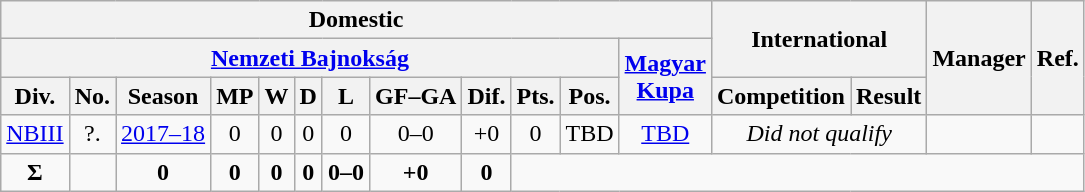<table class="wikitable"  style="text-align:center">
<tr>
<th colspan="12">Domestic</th>
<th colspan="2" rowspan="2">International</th>
<th rowspan="3">Manager</th>
<th rowspan="3">Ref.</th>
</tr>
<tr>
<th colspan="11"><a href='#'>Nemzeti Bajnokság</a></th>
<th rowspan="2"><a href='#'>Magyar<br>Kupa</a></th>
</tr>
<tr>
<th>Div.</th>
<th>No.</th>
<th>Season</th>
<th>MP</th>
<th>W</th>
<th>D</th>
<th>L</th>
<th>GF–GA</th>
<th>Dif.</th>
<th>Pts.</th>
<th>Pos.</th>
<th>Competition</th>
<th>Result</th>
</tr>
<tr>
<td><a href='#'>NBIII</a></td>
<td>?.</td>
<td><a href='#'>2017–18</a></td>
<td>0</td>
<td>0</td>
<td>0</td>
<td>0</td>
<td>0–0</td>
<td>+0</td>
<td>0</td>
<td>TBD</td>
<td><a href='#'>TBD</a></td>
<td colspan="2" rowspan="1"><em>Did not qualify</em></td>
<td style="text-align:left"></td>
<td></td>
</tr>
<tr>
<td><strong>Σ</strong></td>
<td></td>
<td><strong>0</strong></td>
<td><strong>0</strong></td>
<td><strong>0</strong></td>
<td><strong>0</strong></td>
<td><strong>0–0</strong></td>
<td><strong>+0</strong></td>
<td><strong>0</strong></td>
</tr>
</table>
